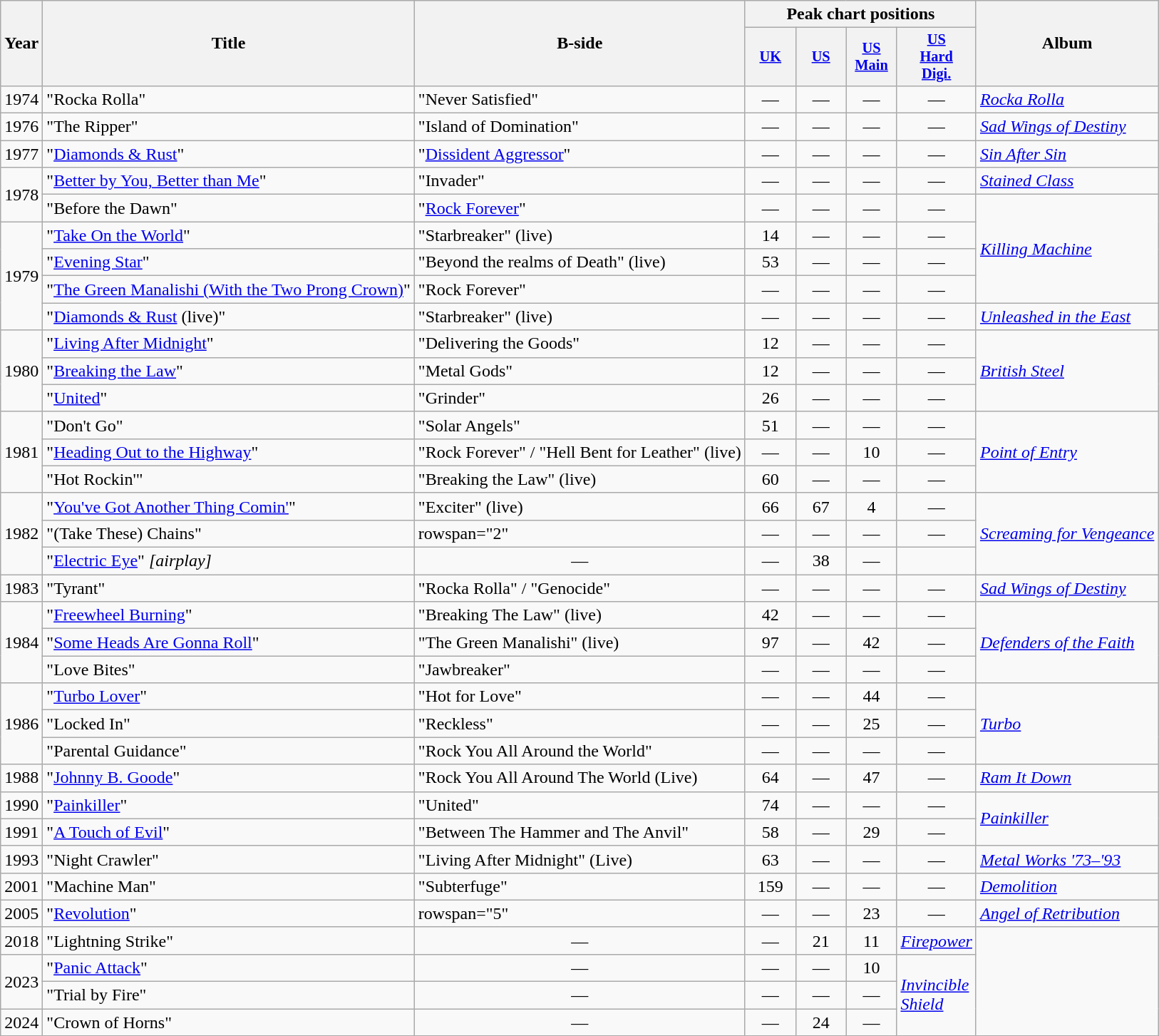<table class="wikitable" border="1">
<tr>
<th rowspan="2">Year</th>
<th rowspan="2">Title</th>
<th rowspan="2">B-side</th>
<th colspan="4">Peak chart positions</th>
<th rowspan="2">Album</th>
</tr>
<tr>
<th style="width:3em;font-size:85%;"><a href='#'>UK</a><br></th>
<th style="width:3em;font-size:85%;"><a href='#'>US</a><br></th>
<th style="width:3em;font-size:85%;"><a href='#'>US<br>Main</a><br></th>
<th style="width:3em;font-size:85%;"><a href='#'>US<br>Hard <br>Digi.</a></th>
</tr>
<tr>
<td>1974</td>
<td>"Rocka Rolla"</td>
<td>"Never Satisfied"</td>
<td align="center">—</td>
<td align="center">—</td>
<td align="center">—</td>
<td align="center">—</td>
<td><em><a href='#'>Rocka Rolla</a></em></td>
</tr>
<tr>
<td>1976</td>
<td>"The Ripper" </td>
<td>"Island of Domination"</td>
<td align="center">—</td>
<td align="center">—</td>
<td align="center">—</td>
<td align="center">—</td>
<td><em><a href='#'>Sad Wings of Destiny</a></em></td>
</tr>
<tr>
<td>1977</td>
<td>"<a href='#'>Diamonds & Rust</a>"</td>
<td>"<a href='#'>Dissident Aggressor</a>"</td>
<td align="center">—</td>
<td align="center">—</td>
<td align="center">—</td>
<td align="center">—</td>
<td><em><a href='#'>Sin After Sin</a></em></td>
</tr>
<tr>
<td rowspan="2">1978</td>
<td>"<a href='#'>Better by You, Better than Me</a>"</td>
<td>"Invader"</td>
<td align="center">—</td>
<td align="center">—</td>
<td align="center">—</td>
<td align="center">—</td>
<td><em><a href='#'>Stained Class</a></em></td>
</tr>
<tr>
<td>"Before the Dawn"</td>
<td>"<a href='#'>Rock Forever</a>"</td>
<td align="center">—</td>
<td align="center">—</td>
<td align="center">—</td>
<td align="center">—</td>
<td rowspan="4"><em><a href='#'>Killing Machine</a></em></td>
</tr>
<tr>
<td rowspan="4">1979</td>
<td>"<a href='#'>Take On the World</a>"</td>
<td>"Starbreaker" (live)</td>
<td align="center">14</td>
<td align="center">—</td>
<td align="center">—</td>
<td align="center">—</td>
</tr>
<tr>
<td>"<a href='#'>Evening Star</a>"</td>
<td>"Beyond the realms of Death" (live)</td>
<td align="center">53</td>
<td align="center">—</td>
<td align="center">—</td>
<td align="center">—</td>
</tr>
<tr>
<td>"<a href='#'>The Green Manalishi (With the Two Prong Crown)</a>" </td>
<td>"Rock Forever"</td>
<td align="center">—</td>
<td align="center">—</td>
<td align="center">—</td>
<td align="center">—</td>
</tr>
<tr>
<td>"<a href='#'>Diamonds & Rust</a> (live)"</td>
<td>"Starbreaker" (live)</td>
<td align="center">—</td>
<td align="center">—</td>
<td align="center">—</td>
<td align="center">—</td>
<td><em><a href='#'>Unleashed in the East</a></em></td>
</tr>
<tr>
<td rowspan="3">1980</td>
<td>"<a href='#'>Living After Midnight</a>"</td>
<td>"Delivering the Goods" </td>
<td align="center">12</td>
<td align="center">—</td>
<td align="center">—</td>
<td align="center">—</td>
<td rowspan="3"><em><a href='#'>British Steel</a></em></td>
</tr>
<tr>
<td>"<a href='#'>Breaking the Law</a>"</td>
<td>"Metal Gods"</td>
<td align="center">12</td>
<td align="center">—</td>
<td align="center">—</td>
<td align="center">—</td>
</tr>
<tr>
<td>"<a href='#'>United</a>"</td>
<td>"Grinder"</td>
<td align="center">26</td>
<td align="center">—</td>
<td align="center">—</td>
<td align="center">—</td>
</tr>
<tr>
<td rowspan="3">1981</td>
<td>"Don't Go"</td>
<td>"Solar Angels"</td>
<td align="center">51</td>
<td align="center">—</td>
<td align="center">—</td>
<td align="center">—</td>
<td rowspan="3"><em><a href='#'>Point of Entry</a></em></td>
</tr>
<tr>
<td>"<a href='#'>Heading Out to the Highway</a>"</td>
<td>"Rock Forever" / "Hell Bent for Leather" (live)</td>
<td align="center">—</td>
<td align="center">—</td>
<td align="center">10</td>
<td align="center">—</td>
</tr>
<tr>
<td>"Hot Rockin'"</td>
<td>"Breaking the Law" (live)</td>
<td align="center">60</td>
<td align="center">—</td>
<td align="center">—</td>
<td align="center">—</td>
</tr>
<tr>
<td rowspan="3">1982</td>
<td>"<a href='#'>You've Got Another Thing Comin'</a>"</td>
<td>"Exciter" (live) </td>
<td align="center">66</td>
<td align="center">67</td>
<td align="center">4</td>
<td align="center">—</td>
<td rowspan="3"><em><a href='#'>Screaming for Vengeance</a></em></td>
</tr>
<tr>
<td>"(Take These) Chains"</td>
<td>rowspan="2" </td>
<td align="center">—</td>
<td align="center">—</td>
<td align="center">—</td>
<td align="center">—</td>
</tr>
<tr>
<td>"<a href='#'>Electric Eye</a>" <em>[airplay]</em></td>
<td align="center">—</td>
<td align="center">—</td>
<td align="center">38</td>
<td align="center">—</td>
</tr>
<tr>
<td>1983</td>
<td>"Tyrant"</td>
<td>"Rocka Rolla" / "Genocide"</td>
<td align="center">—</td>
<td align="center">—</td>
<td align="center">—</td>
<td align="center">—</td>
<td><em><a href='#'>Sad Wings of Destiny</a></em></td>
</tr>
<tr>
<td rowspan="3">1984</td>
<td>"<a href='#'>Freewheel Burning</a>"</td>
<td>"Breaking The Law" (live)</td>
<td align="center">42</td>
<td align="center">—</td>
<td align="center">—</td>
<td align="center">—</td>
<td rowspan="3"><em><a href='#'>Defenders of the Faith</a></em></td>
</tr>
<tr>
<td>"<a href='#'>Some Heads Are Gonna Roll</a>"</td>
<td>"The Green Manalishi" (live) </td>
<td align="center">97</td>
<td align="center">—</td>
<td align="center">42</td>
<td align="center">—</td>
</tr>
<tr>
<td>"Love Bites"</td>
<td>"Jawbreaker"</td>
<td align="center">—</td>
<td align="center">—</td>
<td align="center">—</td>
<td align="center">—</td>
</tr>
<tr>
<td rowspan="3">1986</td>
<td>"<a href='#'>Turbo Lover</a>"</td>
<td>"Hot for Love" </td>
<td align="center">—</td>
<td align="center">—</td>
<td align="center">44</td>
<td align="center">—</td>
<td rowspan="3"><em><a href='#'>Turbo</a></em></td>
</tr>
<tr>
<td>"Locked In"</td>
<td>"Reckless" </td>
<td align="center">—</td>
<td align="center">—</td>
<td align="center">25</td>
<td align="center">—</td>
</tr>
<tr>
<td>"Parental Guidance"</td>
<td>"Rock You All Around the World"</td>
<td align="center">—</td>
<td align="center">—</td>
<td align="center">—</td>
<td align="center">—</td>
</tr>
<tr>
<td>1988</td>
<td>"<a href='#'>Johnny B. Goode</a>"</td>
<td>"Rock You All Around The World (Live)</td>
<td align="center">64</td>
<td align="center">—</td>
<td align="center">47</td>
<td align="center">—</td>
<td><em><a href='#'>Ram It Down</a></em></td>
</tr>
<tr>
<td>1990</td>
<td>"<a href='#'>Painkiller</a>"</td>
<td>"United"</td>
<td align="center">74</td>
<td align="center">—</td>
<td align="center">—</td>
<td align="center">—</td>
<td rowspan="2"><em><a href='#'>Painkiller</a></em></td>
</tr>
<tr>
<td>1991</td>
<td>"<a href='#'>A Touch of Evil</a>"</td>
<td>"Between The Hammer and The Anvil"</td>
<td align="center">58</td>
<td align="center">—</td>
<td align="center">29</td>
<td align="center">—</td>
</tr>
<tr>
<td>1993</td>
<td>"Night Crawler"</td>
<td>"Living After Midnight" (Live)</td>
<td align="center">63</td>
<td align="center">—</td>
<td align="center">—</td>
<td align="center">—</td>
<td><em><a href='#'>Metal Works '73–'93</a></em></td>
</tr>
<tr>
<td>2001</td>
<td>"Machine Man"</td>
<td>"Subterfuge"</td>
<td align="center">159</td>
<td align="center">—</td>
<td align="center">—</td>
<td align="center">—</td>
<td><em><a href='#'>Demolition</a></em></td>
</tr>
<tr>
<td>2005</td>
<td>"<a href='#'>Revolution</a>"</td>
<td>rowspan="5" </td>
<td align="center">—</td>
<td align="center">—</td>
<td align="center">23</td>
<td align="center">—</td>
<td><em><a href='#'>Angel of Retribution</a></em></td>
</tr>
<tr>
<td>2018</td>
<td>"Lightning Strike"</td>
<td align="center">—</td>
<td align="center">—</td>
<td align="center">21</td>
<td align="center">11</td>
<td><em><a href='#'>Firepower</a></em></td>
</tr>
<tr>
<td rowspan="2">2023</td>
<td>"<a href='#'>Panic Attack</a>"</td>
<td align="center">—</td>
<td align="center">—</td>
<td align="center">—</td>
<td align="center">10</td>
<td rowspan="3"><em><a href='#'>Invincible Shield</a></em></td>
</tr>
<tr>
<td>"Trial by Fire"</td>
<td align="center">—</td>
<td align="center">—</td>
<td align="center">—</td>
<td align="center">—</td>
</tr>
<tr>
<td>2024</td>
<td>"Crown of Horns"</td>
<td align="center">—</td>
<td align="center">—</td>
<td align="center">24</td>
<td align="center">—</td>
</tr>
</table>
